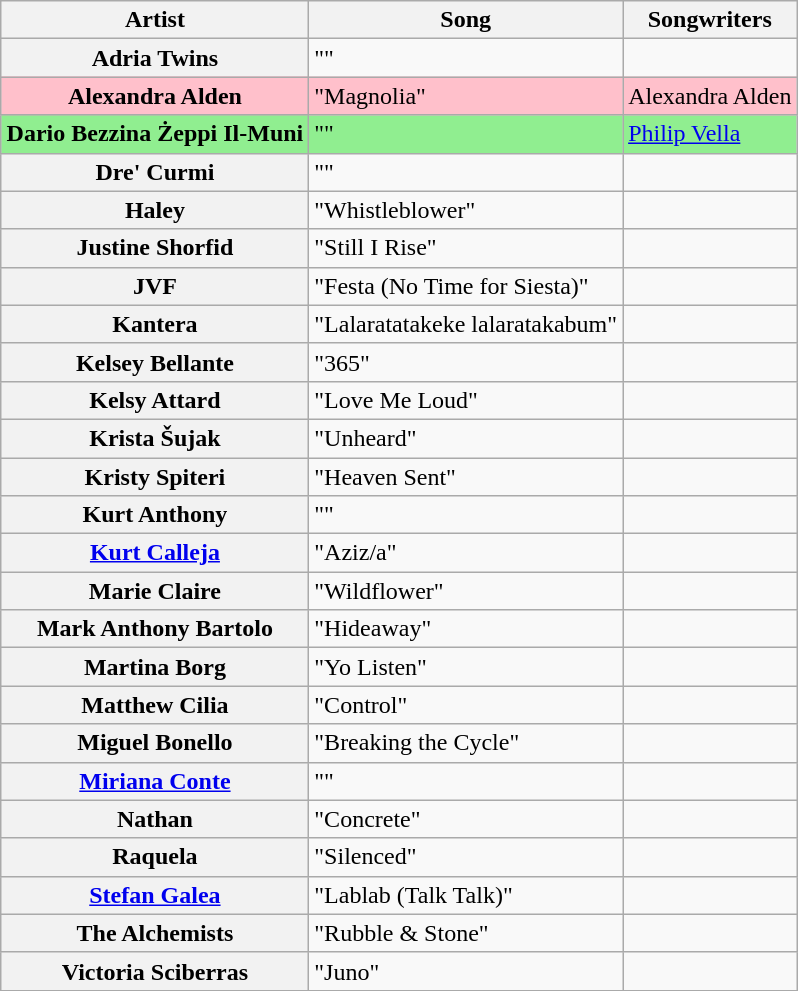<table class="sortable wikitable plainrowheaders" style="margin: 1em auto 1em auto;">
<tr>
<th>Artist</th>
<th>Song</th>
<th>Songwriters</th>
</tr>
<tr>
<th scope="row">Adria Twins</th>
<td>""</td>
<td></td>
</tr>
<tr style="background:#FFC0CB;">
<th scope="row" style="background:#FFC0CB;">Alexandra Alden</th>
<td>"Magnolia"</td>
<td>Alexandra Alden</td>
</tr>
<tr style="background:#90EE90;">
<th scope="row" style="background:#90EE90;">Dario Bezzina  Żeppi Il-Muni</th>
<td>""</td>
<td><a href='#'>Philip Vella</a></td>
</tr>
<tr>
<th scope="row">Dre' Curmi</th>
<td>""</td>
<td></td>
</tr>
<tr>
<th scope="row">Haley</th>
<td>"Whistleblower"</td>
<td></td>
</tr>
<tr>
<th scope="row">Justine Shorfid</th>
<td>"Still I Rise"</td>
<td></td>
</tr>
<tr>
<th scope="row">JVF</th>
<td>"Festa (No Time for Siesta)"</td>
<td></td>
</tr>
<tr>
<th scope="row">Kantera</th>
<td>"Lalaratatakeke lalaratakabum"</td>
<td></td>
</tr>
<tr>
<th scope="row">Kelsey Bellante</th>
<td>"365"</td>
<td></td>
</tr>
<tr>
<th scope="row">Kelsy Attard</th>
<td>"Love Me Loud"</td>
<td></td>
</tr>
<tr>
<th scope="row">Krista Šujak</th>
<td>"Unheard"</td>
<td></td>
</tr>
<tr>
<th scope="row">Kristy Spiteri</th>
<td>"Heaven Sent"</td>
<td></td>
</tr>
<tr>
<th scope="row">Kurt Anthony</th>
<td>""</td>
<td></td>
</tr>
<tr>
<th scope="row"><a href='#'>Kurt Calleja</a></th>
<td>"Aziz/a"</td>
<td></td>
</tr>
<tr>
<th scope="row">Marie Claire</th>
<td>"Wildflower"</td>
<td></td>
</tr>
<tr>
<th scope="row">Mark Anthony Bartolo</th>
<td>"Hideaway"</td>
<td></td>
</tr>
<tr>
<th scope="row">Martina Borg</th>
<td>"Yo Listen"</td>
<td></td>
</tr>
<tr>
<th scope="row">Matthew Cilia</th>
<td>"Control"</td>
<td></td>
</tr>
<tr>
<th scope="row">Miguel Bonello</th>
<td>"Breaking the Cycle"</td>
<td></td>
</tr>
<tr>
<th scope="row"><a href='#'>Miriana Conte</a></th>
<td>""</td>
<td></td>
</tr>
<tr>
<th scope="row">Nathan</th>
<td>"Concrete"</td>
<td></td>
</tr>
<tr>
<th scope="row">Raquela</th>
<td>"Silenced"</td>
<td></td>
</tr>
<tr>
<th scope="row"><a href='#'>Stefan Galea</a></th>
<td>"Lablab (Talk Talk)"</td>
<td></td>
</tr>
<tr>
<th scope="row">The Alchemists</th>
<td>"Rubble & Stone"</td>
<td></td>
</tr>
<tr>
<th scope="row">Victoria Sciberras</th>
<td>"Juno"</td>
<td></td>
</tr>
</table>
